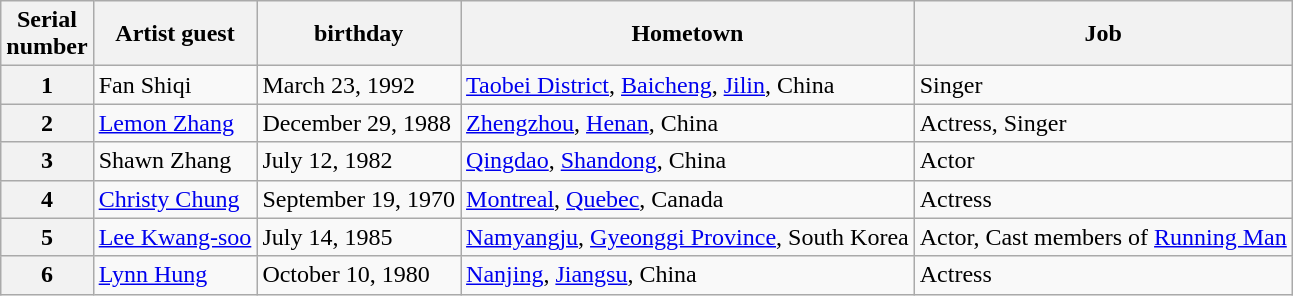<table class="wikitable">
<tr>
<th>Serial<br>number</th>
<th>Artist guest</th>
<th>birthday</th>
<th>Hometown</th>
<th>Job</th>
</tr>
<tr>
<th>1</th>
<td>Fan Shiqi</td>
<td>March 23, 1992</td>
<td><a href='#'>Taobei District</a>, <a href='#'>Baicheng</a>, <a href='#'>Jilin</a>, China</td>
<td>Singer</td>
</tr>
<tr>
<th>2</th>
<td><a href='#'>Lemon Zhang</a></td>
<td>December 29, 1988</td>
<td><a href='#'>Zhengzhou</a>, <a href='#'>Henan</a>, China</td>
<td>Actress, Singer</td>
</tr>
<tr>
<th>3</th>
<td>Shawn Zhang</td>
<td>July 12, 1982</td>
<td><a href='#'>Qingdao</a>, <a href='#'>Shandong</a>, China</td>
<td>Actor</td>
</tr>
<tr>
<th>4</th>
<td><a href='#'>Christy Chung</a></td>
<td>September 19, 1970</td>
<td><a href='#'>Montreal</a>, <a href='#'>Quebec</a>, Canada</td>
<td>Actress</td>
</tr>
<tr>
<th>5</th>
<td><a href='#'>Lee Kwang-soo</a></td>
<td>July 14, 1985</td>
<td><a href='#'>Namyangju</a>, <a href='#'>Gyeonggi Province</a>, South Korea</td>
<td>Actor, Cast members of <a href='#'>Running Man</a></td>
</tr>
<tr>
<th>6</th>
<td><a href='#'>Lynn Hung</a></td>
<td>October 10, 1980</td>
<td><a href='#'>Nanjing</a>, <a href='#'>Jiangsu</a>, China</td>
<td>Actress</td>
</tr>
</table>
